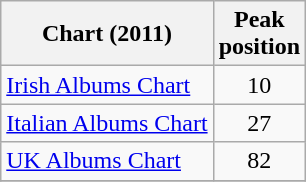<table class="wikitable sortable">
<tr>
<th style="text-align:center;">Chart (2011)</th>
<th style="text-align:center;">Peak<br>position</th>
</tr>
<tr>
<td align="left"><a href='#'>Irish Albums Chart</a></td>
<td style="text-align:center;">10</td>
</tr>
<tr>
<td align="left"><a href='#'>Italian Albums Chart</a></td>
<td style="text-align:center;">27</td>
</tr>
<tr>
<td align="left"><a href='#'>UK Albums Chart</a></td>
<td style="text-align:center;">82</td>
</tr>
<tr>
</tr>
</table>
